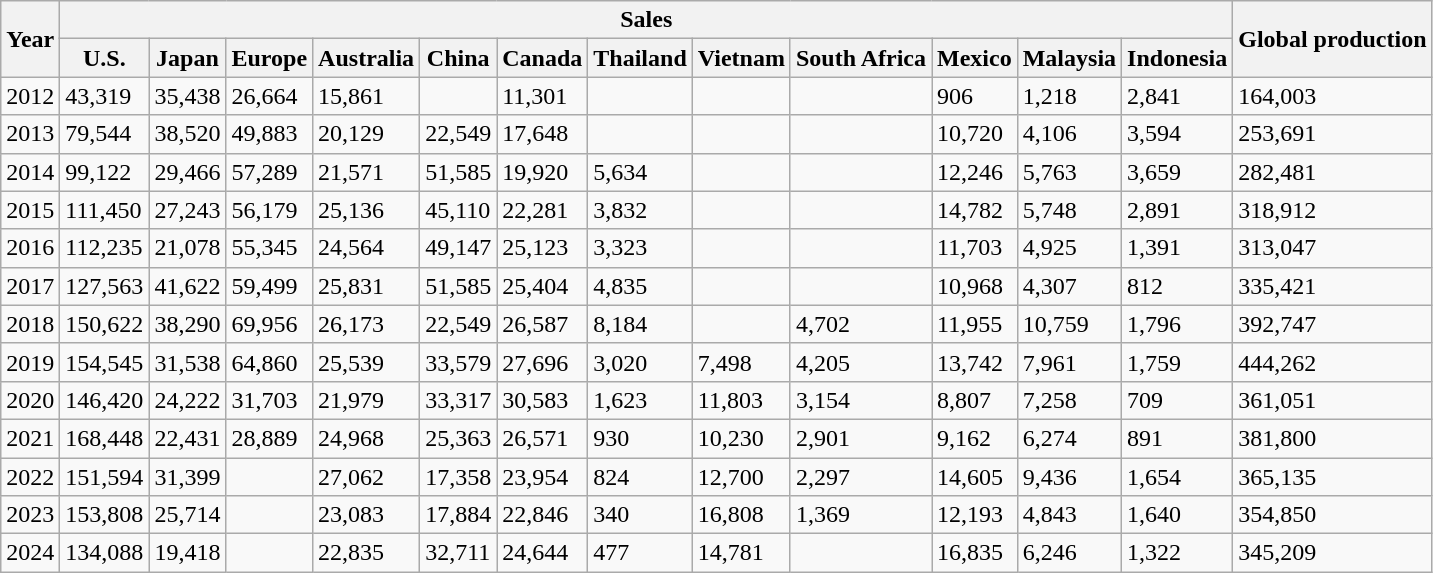<table class="wikitable">
<tr>
<th rowspan="2">Year</th>
<th colspan="12">Sales</th>
<th rowspan="2">Global production</th>
</tr>
<tr>
<th>U.S.</th>
<th>Japan</th>
<th>Europe</th>
<th>Australia</th>
<th>China</th>
<th>Canada</th>
<th>Thailand</th>
<th>Vietnam</th>
<th>South Africa</th>
<th>Mexico</th>
<th>Malaysia</th>
<th>Indonesia</th>
</tr>
<tr>
<td>2012</td>
<td>43,319</td>
<td>35,438</td>
<td>26,664</td>
<td>15,861</td>
<td></td>
<td>11,301</td>
<td></td>
<td></td>
<td></td>
<td>906</td>
<td>1,218</td>
<td>2,841</td>
<td>164,003</td>
</tr>
<tr>
<td>2013</td>
<td>79,544</td>
<td>38,520</td>
<td>49,883</td>
<td>20,129</td>
<td>22,549</td>
<td>17,648</td>
<td></td>
<td></td>
<td></td>
<td>10,720</td>
<td>4,106</td>
<td>3,594</td>
<td>253,691</td>
</tr>
<tr>
<td>2014</td>
<td>99,122</td>
<td>29,466</td>
<td>57,289</td>
<td>21,571</td>
<td>51,585</td>
<td>19,920</td>
<td>5,634</td>
<td></td>
<td></td>
<td>12,246</td>
<td>5,763</td>
<td>3,659</td>
<td>282,481</td>
</tr>
<tr>
<td>2015</td>
<td>111,450</td>
<td>27,243</td>
<td>56,179</td>
<td>25,136</td>
<td>45,110</td>
<td>22,281</td>
<td>3,832</td>
<td></td>
<td></td>
<td>14,782</td>
<td>5,748</td>
<td>2,891</td>
<td>318,912</td>
</tr>
<tr>
<td>2016</td>
<td>112,235</td>
<td>21,078</td>
<td>55,345</td>
<td>24,564</td>
<td>49,147</td>
<td>25,123</td>
<td>3,323</td>
<td></td>
<td></td>
<td>11,703</td>
<td>4,925</td>
<td>1,391</td>
<td>313,047</td>
</tr>
<tr>
<td>2017</td>
<td>127,563</td>
<td>41,622</td>
<td>59,499</td>
<td>25,831</td>
<td>51,585</td>
<td>25,404</td>
<td>4,835</td>
<td></td>
<td></td>
<td>10,968</td>
<td>4,307</td>
<td>812</td>
<td>335,421</td>
</tr>
<tr>
<td>2018</td>
<td>150,622</td>
<td>38,290</td>
<td>69,956</td>
<td>26,173</td>
<td>22,549</td>
<td>26,587</td>
<td>8,184</td>
<td></td>
<td>4,702</td>
<td>11,955</td>
<td>10,759</td>
<td>1,796</td>
<td>392,747</td>
</tr>
<tr>
<td>2019</td>
<td>154,545</td>
<td>31,538</td>
<td>64,860</td>
<td>25,539</td>
<td>33,579</td>
<td>27,696</td>
<td>3,020</td>
<td>7,498</td>
<td>4,205</td>
<td>13,742</td>
<td>7,961</td>
<td>1,759</td>
<td>444,262</td>
</tr>
<tr>
<td>2020</td>
<td>146,420</td>
<td>24,222</td>
<td>31,703</td>
<td>21,979</td>
<td>33,317</td>
<td>30,583</td>
<td>1,623</td>
<td>11,803</td>
<td>3,154</td>
<td>8,807</td>
<td>7,258</td>
<td>709</td>
<td>361,051</td>
</tr>
<tr>
<td>2021</td>
<td>168,448</td>
<td>22,431</td>
<td>28,889</td>
<td>24,968</td>
<td>25,363</td>
<td>26,571</td>
<td>930</td>
<td>10,230</td>
<td>2,901</td>
<td>9,162</td>
<td>6,274</td>
<td>891</td>
<td>381,800</td>
</tr>
<tr>
<td>2022</td>
<td>151,594</td>
<td>31,399</td>
<td></td>
<td>27,062</td>
<td>17,358</td>
<td>23,954</td>
<td>824</td>
<td>12,700</td>
<td>2,297</td>
<td>14,605</td>
<td>9,436</td>
<td>1,654</td>
<td>365,135</td>
</tr>
<tr>
<td>2023</td>
<td>153,808</td>
<td>25,714</td>
<td></td>
<td>23,083</td>
<td>17,884</td>
<td>22,846</td>
<td>340</td>
<td>16,808</td>
<td>1,369</td>
<td>12,193</td>
<td>4,843</td>
<td>1,640</td>
<td>354,850</td>
</tr>
<tr>
<td>2024</td>
<td>134,088</td>
<td>19,418</td>
<td></td>
<td>22,835</td>
<td>32,711</td>
<td>24,644</td>
<td>477</td>
<td>14,781</td>
<td></td>
<td>16,835</td>
<td>6,246</td>
<td>1,322</td>
<td>345,209</td>
</tr>
</table>
